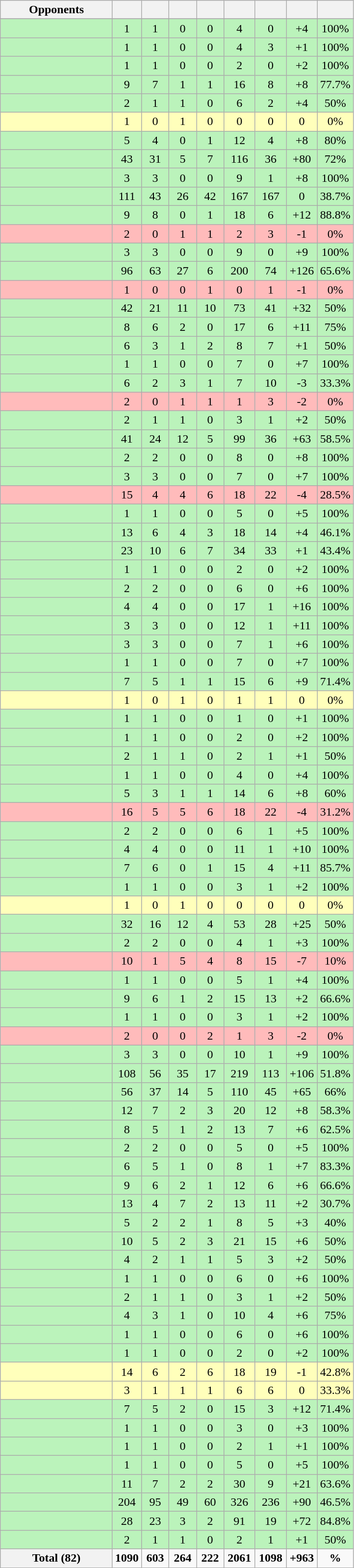<table class="wikitable sortable collapsible collapsed" style="text-align: center; font-size: 100%;">
<tr style="color:black;">
<th style="width:145px;">Opponents</th>
<th width=30></th>
<th width=30></th>
<th width=30></th>
<th width=30></th>
<th width=35></th>
<th width=35></th>
<th width=35></th>
<th width=35></th>
</tr>
<tr>
</tr>
<tr bgcolor="#bbf3bb">
<td style="text-align:left;"></td>
<td>1</td>
<td>1</td>
<td>0</td>
<td>0</td>
<td>4</td>
<td>0</td>
<td>+4</td>
<td>100%</td>
</tr>
<tr bgcolor="#bbf3bb">
<td style="text-align:left;"></td>
<td>1</td>
<td>1</td>
<td>0</td>
<td>0</td>
<td>4</td>
<td>3</td>
<td>+1</td>
<td>100%</td>
</tr>
<tr bgcolor="#bbf3bb">
<td style="text-align:left;"></td>
<td>1</td>
<td>1</td>
<td>0</td>
<td>0</td>
<td>2</td>
<td>0</td>
<td>+2</td>
<td>100%</td>
</tr>
<tr bgcolor="#bbf3bb">
<td style="text-align:left;"></td>
<td>9</td>
<td>7</td>
<td>1</td>
<td>1</td>
<td>16</td>
<td>8</td>
<td>+8</td>
<td>77.7%</td>
</tr>
<tr bgcolor="#bbf3bb">
<td style="text-align:left;"></td>
<td>2</td>
<td>1</td>
<td>1</td>
<td>0</td>
<td>6</td>
<td>2</td>
<td>+4</td>
<td>50%</td>
</tr>
<tr bgcolor="#ffffbb">
<td style="text-align:left;"></td>
<td>1</td>
<td>0</td>
<td>1</td>
<td>0</td>
<td>0</td>
<td>0</td>
<td>0</td>
<td>0%</td>
</tr>
<tr bgcolor="#bbf3bb">
<td style="text-align:left;"></td>
<td>5</td>
<td>4</td>
<td>0</td>
<td>1</td>
<td>12</td>
<td>4</td>
<td>+8</td>
<td>80%</td>
</tr>
<tr bgcolor="#bbf3bb">
<td style="text-align:left;"></td>
<td>43</td>
<td>31</td>
<td>5</td>
<td>7</td>
<td>116</td>
<td>36</td>
<td>+80</td>
<td>72%</td>
</tr>
<tr bgcolor="#bbf3bb">
<td style="text-align:left;"></td>
<td>3</td>
<td>3</td>
<td>0</td>
<td>0</td>
<td>9</td>
<td>1</td>
<td>+8</td>
<td>100%</td>
</tr>
<tr bgcolor="#bbf3bb">
<td style="text-align:left;"></td>
<td>111</td>
<td>43</td>
<td>26</td>
<td>42</td>
<td>167</td>
<td>167</td>
<td>0</td>
<td>38.7%</td>
</tr>
<tr bgcolor="#bbf3bb">
<td style="text-align:left;"></td>
<td>9</td>
<td>8</td>
<td>0</td>
<td>1</td>
<td>18</td>
<td>6</td>
<td>+12</td>
<td>88.8%</td>
</tr>
<tr bgcolor="#ffbbbb">
<td style="text-align:left;"></td>
<td>2</td>
<td>0</td>
<td>1</td>
<td>1</td>
<td>2</td>
<td>3</td>
<td>-1</td>
<td>0%</td>
</tr>
<tr bgcolor="#bbf3bb">
<td style="text-align:left;"></td>
<td>3</td>
<td>3</td>
<td>0</td>
<td>0</td>
<td>9</td>
<td>0</td>
<td>+9</td>
<td>100%</td>
</tr>
<tr bgcolor="#bbf3bb">
<td style="text-align:left;"></td>
<td>96</td>
<td>63</td>
<td>27</td>
<td>6</td>
<td>200</td>
<td>74</td>
<td>+126</td>
<td>65.6%</td>
</tr>
<tr bgcolor="#ffbbbb">
<td style="text-align:left;"></td>
<td>1</td>
<td>0</td>
<td>0</td>
<td>1</td>
<td>0</td>
<td>1</td>
<td>-1</td>
<td>0%</td>
</tr>
<tr bgcolor="#bbf3bb">
<td style="text-align:left;"></td>
<td>42</td>
<td>21</td>
<td>11</td>
<td>10</td>
<td>73</td>
<td>41</td>
<td>+32</td>
<td>50%</td>
</tr>
<tr bgcolor="#bbf3bb">
<td style="text-align:left;"></td>
<td>8</td>
<td>6</td>
<td>2</td>
<td>0</td>
<td>17</td>
<td>6</td>
<td>+11</td>
<td>75%</td>
</tr>
<tr bgcolor="#bbf3bb">
<td style="text-align:left;"></td>
<td>6</td>
<td>3</td>
<td>1</td>
<td>2</td>
<td>8</td>
<td>7</td>
<td>+1</td>
<td>50%</td>
</tr>
<tr bgcolor="#bbf3bb">
<td style="text-align:left;"></td>
<td>1</td>
<td>1</td>
<td>0</td>
<td>0</td>
<td>7</td>
<td>0</td>
<td>+7</td>
<td>100%</td>
</tr>
<tr bgcolor="#bbf3bb">
<td style="text-align:left;"></td>
<td>6</td>
<td>2</td>
<td>3</td>
<td>1</td>
<td>7</td>
<td>10</td>
<td>-3</td>
<td>33.3%</td>
</tr>
<tr bgcolor="#ffbbbb">
<td style="text-align:left;"></td>
<td>2</td>
<td>0</td>
<td>1</td>
<td>1</td>
<td>1</td>
<td>3</td>
<td>-2</td>
<td>0%</td>
</tr>
<tr bgcolor="#bbf3bb">
<td style="text-align:left;"><em></em></td>
<td>2</td>
<td>1</td>
<td>1</td>
<td>0</td>
<td>3</td>
<td>1</td>
<td>+2</td>
<td>50%</td>
</tr>
<tr bgcolor="#bbf3bb">
<td style="text-align:left;"></td>
<td>41</td>
<td>24</td>
<td>12</td>
<td>5</td>
<td>99</td>
<td>36</td>
<td>+63</td>
<td>58.5%</td>
</tr>
<tr bgcolor="#bbf3bb">
<td style="text-align:left;"></td>
<td>2</td>
<td>2</td>
<td>0</td>
<td>0</td>
<td>8</td>
<td>0</td>
<td>+8</td>
<td>100%</td>
</tr>
<tr bgcolor="#bbf3bb">
<td style="text-align:left;"></td>
<td>3</td>
<td>3</td>
<td>0</td>
<td>0</td>
<td>7</td>
<td>0</td>
<td>+7</td>
<td>100%</td>
</tr>
<tr bgcolor="#ffbbbb">
<td style="text-align:left;"></td>
<td>15</td>
<td>4</td>
<td>4</td>
<td>6</td>
<td>18</td>
<td>22</td>
<td>-4</td>
<td>28.5%</td>
</tr>
<tr bgcolor="#bbf3bb">
<td style="text-align:left;"></td>
<td>1</td>
<td>1</td>
<td>0</td>
<td>0</td>
<td>5</td>
<td>0</td>
<td>+5</td>
<td>100%</td>
</tr>
<tr bgcolor="#bbf3bb">
<td style="text-align:left;"></td>
<td>13</td>
<td>6</td>
<td>4</td>
<td>3</td>
<td>18</td>
<td>14</td>
<td>+4</td>
<td>46.1%</td>
</tr>
<tr bgcolor="#bbf3bb">
<td style="text-align:left;"></td>
<td>23</td>
<td>10</td>
<td>6</td>
<td>7</td>
<td>34</td>
<td>33</td>
<td>+1</td>
<td>43.4%</td>
</tr>
<tr bgcolor="#bbf3bb">
<td style="text-align:left;"></td>
<td>1</td>
<td>1</td>
<td>0</td>
<td>0</td>
<td>2</td>
<td>0</td>
<td>+2</td>
<td>100%</td>
</tr>
<tr bgcolor="#bbf3bb">
<td style="text-align:left;"></td>
<td>2</td>
<td>2</td>
<td>0</td>
<td>0</td>
<td>6</td>
<td>0</td>
<td>+6</td>
<td>100%</td>
</tr>
<tr bgcolor="#bbf3bb">
<td style="text-align:left;"></td>
<td>4</td>
<td>4</td>
<td>0</td>
<td>0</td>
<td>17</td>
<td>1</td>
<td>+16</td>
<td>100%</td>
</tr>
<tr bgcolor="#bbf3bb">
<td style="text-align:left;"></td>
<td>3</td>
<td>3</td>
<td>0</td>
<td>0</td>
<td>12</td>
<td>1</td>
<td>+11</td>
<td>100%</td>
</tr>
<tr bgcolor="#bbf3bb">
<td style="text-align:left;"></td>
<td>3</td>
<td>3</td>
<td>0</td>
<td>0</td>
<td>7</td>
<td>1</td>
<td>+6</td>
<td>100%</td>
</tr>
<tr bgcolor="#bbf3bb">
<td style="text-align:left;"></td>
<td>1</td>
<td>1</td>
<td>0</td>
<td>0</td>
<td>7</td>
<td>0</td>
<td>+7</td>
<td>100%</td>
</tr>
<tr bgcolor="#bbf3bb">
<td style="text-align:left;"></td>
<td>7</td>
<td>5</td>
<td>1</td>
<td>1</td>
<td>15</td>
<td>6</td>
<td>+9</td>
<td>71.4%</td>
</tr>
<tr bgcolor="#ffffbb">
<td style="text-align:left;"></td>
<td>1</td>
<td>0</td>
<td>1</td>
<td>0</td>
<td>1</td>
<td>1</td>
<td>0</td>
<td>0%</td>
</tr>
<tr bgcolor="#bbf3bb">
<td style="text-align:left;"></td>
<td>1</td>
<td>1</td>
<td>0</td>
<td>0</td>
<td>1</td>
<td>0</td>
<td>+1</td>
<td>100%</td>
</tr>
<tr bgcolor="#bbf3bb">
<td style="text-align:left;"></td>
<td>1</td>
<td>1</td>
<td>0</td>
<td>0</td>
<td>2</td>
<td>0</td>
<td>+2</td>
<td>100%</td>
</tr>
<tr bgcolor="#bbf3bb">
<td style="text-align:left;"></td>
<td>2</td>
<td>1</td>
<td>1</td>
<td>0</td>
<td>2</td>
<td>1</td>
<td>+1</td>
<td>50%</td>
</tr>
<tr bgcolor="#bbf3bb">
<td style="text-align:left;"></td>
<td>1</td>
<td>1</td>
<td>0</td>
<td>0</td>
<td>4</td>
<td>0</td>
<td>+4</td>
<td>100%</td>
</tr>
<tr bgcolor="#bbf3bb">
<td style="text-align:left;"></td>
<td>5</td>
<td>3</td>
<td>1</td>
<td>1</td>
<td>14</td>
<td>6</td>
<td>+8</td>
<td>60%</td>
</tr>
<tr bgcolor="#ffbbbb">
<td style="text-align:left;"></td>
<td>16</td>
<td>5</td>
<td>5</td>
<td>6</td>
<td>18</td>
<td>22</td>
<td>-4</td>
<td>31.2%</td>
</tr>
<tr bgcolor="#bbf3bb">
<td style="text-align:left;"></td>
<td>2</td>
<td>2</td>
<td>0</td>
<td>0</td>
<td>6</td>
<td>1</td>
<td>+5</td>
<td>100%</td>
</tr>
<tr bgcolor="#bbf3bb">
<td style="text-align:left;"></td>
<td>4</td>
<td>4</td>
<td>0</td>
<td>0</td>
<td>11</td>
<td>1</td>
<td>+10</td>
<td>100%</td>
</tr>
<tr bgcolor="#bbf3bb">
<td style="text-align:left;"></td>
<td>7</td>
<td>6</td>
<td>0</td>
<td>1</td>
<td>15</td>
<td>4</td>
<td>+11</td>
<td>85.7%</td>
</tr>
<tr bgcolor="#bbf3bb">
<td style="text-align:left;"></td>
<td>1</td>
<td>1</td>
<td>0</td>
<td>0</td>
<td>3</td>
<td>1</td>
<td>+2</td>
<td>100%</td>
</tr>
<tr bgcolor="#ffffbb">
<td style="text-align:left;"></td>
<td>1</td>
<td>0</td>
<td>1</td>
<td>0</td>
<td>0</td>
<td>0</td>
<td>0</td>
<td>0%</td>
</tr>
<tr bgcolor="#bbf3bb">
<td style="text-align:left;"></td>
<td>32</td>
<td>16</td>
<td>12</td>
<td>4</td>
<td>53</td>
<td>28</td>
<td>+25</td>
<td>50%</td>
</tr>
<tr bgcolor="#bbf3bb">
<td style="text-align:left;"></td>
<td>2</td>
<td>2</td>
<td>0</td>
<td>0</td>
<td>4</td>
<td>1</td>
<td>+3</td>
<td>100%</td>
</tr>
<tr bgcolor="#ffbbbb">
<td style="text-align:left;"></td>
<td>10</td>
<td>1</td>
<td>5</td>
<td>4</td>
<td>8</td>
<td>15</td>
<td>-7</td>
<td>10%</td>
</tr>
<tr bgcolor="#bbf3bb">
<td style="text-align:left;"></td>
<td>1</td>
<td>1</td>
<td>0</td>
<td>0</td>
<td>5</td>
<td>1</td>
<td>+4</td>
<td>100%</td>
</tr>
<tr bgcolor="#bbf3bb">
<td style="text-align:left;"></td>
<td>9</td>
<td>6</td>
<td>1</td>
<td>2</td>
<td>15</td>
<td>13</td>
<td>+2</td>
<td>66.6%</td>
</tr>
<tr bgcolor="#bbf3bb">
<td style="text-align:left;"></td>
<td>1</td>
<td>1</td>
<td>0</td>
<td>0</td>
<td>3</td>
<td>1</td>
<td>+2</td>
<td>100%</td>
</tr>
<tr bgcolor="#ffbbbb">
<td style="text-align:left;"></td>
<td>2</td>
<td>0</td>
<td>0</td>
<td>2</td>
<td>1</td>
<td>3</td>
<td>-2</td>
<td>0%</td>
</tr>
<tr bgcolor="#bbf3bb">
<td style="text-align:left;"></td>
<td>3</td>
<td>3</td>
<td>0</td>
<td>0</td>
<td>10</td>
<td>1</td>
<td>+9</td>
<td>100%</td>
</tr>
<tr bgcolor="#bbf3bb">
<td style="text-align:left;"></td>
<td>108</td>
<td>56</td>
<td>35</td>
<td>17</td>
<td>219</td>
<td>113</td>
<td>+106</td>
<td>51.8%</td>
</tr>
<tr bgcolor="#bbf3bb">
<td style="text-align:left;"></td>
<td>56</td>
<td>37</td>
<td>14</td>
<td>5</td>
<td>110</td>
<td>45</td>
<td>+65</td>
<td>66%</td>
</tr>
<tr bgcolor="#bbf3bb">
<td style="text-align:left;"></td>
<td>12</td>
<td>7</td>
<td>2</td>
<td>3</td>
<td>20</td>
<td>12</td>
<td>+8</td>
<td>58.3%</td>
</tr>
<tr bgcolor="#bbf3bb">
<td style="text-align:left;"></td>
<td>8</td>
<td>5</td>
<td>1</td>
<td>2</td>
<td>13</td>
<td>7</td>
<td>+6</td>
<td>62.5%</td>
</tr>
<tr bgcolor="#bbf3bb">
<td style="text-align:left;"></td>
<td>2</td>
<td>2</td>
<td>0</td>
<td>0</td>
<td>5</td>
<td>0</td>
<td>+5</td>
<td>100%</td>
</tr>
<tr bgcolor="#bbf3bb">
<td style="text-align:left;"></td>
<td>6</td>
<td>5</td>
<td>1</td>
<td>0</td>
<td>8</td>
<td>1</td>
<td>+7</td>
<td>83.3%</td>
</tr>
<tr bgcolor="#bbf3bb">
<td style="text-align:left;"></td>
<td>9</td>
<td>6</td>
<td>2</td>
<td>1</td>
<td>12</td>
<td>6</td>
<td>+6</td>
<td>66.6%</td>
</tr>
<tr bgcolor="#bbf3bb">
<td style="text-align:left;"></td>
<td>13</td>
<td>4</td>
<td>7</td>
<td>2</td>
<td>13</td>
<td>11</td>
<td>+2</td>
<td>30.7%</td>
</tr>
<tr bgcolor="#bbf3bb">
<td style="text-align:left;"></td>
<td>5</td>
<td>2</td>
<td>2</td>
<td>1</td>
<td>8</td>
<td>5</td>
<td>+3</td>
<td>40%</td>
</tr>
<tr bgcolor="#bbf3bb">
<td style="text-align:left;"></td>
<td>10</td>
<td>5</td>
<td>2</td>
<td>3</td>
<td>21</td>
<td>15</td>
<td>+6</td>
<td>50%</td>
</tr>
<tr bgcolor="#bbf3bb">
<td style="text-align:left;"></td>
<td>4</td>
<td>2</td>
<td>1</td>
<td>1</td>
<td>5</td>
<td>3</td>
<td>+2</td>
<td>50%</td>
</tr>
<tr bgcolor="#bbf3bb">
<td style="text-align:left;"></td>
<td>1</td>
<td>1</td>
<td>0</td>
<td>0</td>
<td>6</td>
<td>0</td>
<td>+6</td>
<td>100%</td>
</tr>
<tr bgcolor="#bbf3bb">
<td style="text-align:left;"></td>
<td>2</td>
<td>1</td>
<td>1</td>
<td>0</td>
<td>3</td>
<td>1</td>
<td>+2</td>
<td>50%</td>
</tr>
<tr bgcolor="#bbf3bb">
<td style="text-align:left;"></td>
<td>4</td>
<td>3</td>
<td>1</td>
<td>0</td>
<td>10</td>
<td>4</td>
<td>+6</td>
<td>75%</td>
</tr>
<tr bgcolor="#bbf3bb">
<td style="text-align:left;"></td>
<td>1</td>
<td>1</td>
<td>0</td>
<td>0</td>
<td>6</td>
<td>0</td>
<td>+6</td>
<td>100%</td>
</tr>
<tr bgcolor="#bbf3bb">
<td style="text-align:left;"></td>
<td>1</td>
<td>1</td>
<td>0</td>
<td>0</td>
<td>2</td>
<td>0</td>
<td>+2</td>
<td>100%</td>
</tr>
<tr bgcolor="#ffffbb">
<td style="text-align:left;"></td>
<td>14</td>
<td>6</td>
<td>2</td>
<td>6</td>
<td>18</td>
<td>19</td>
<td>-1</td>
<td>42.8%</td>
</tr>
<tr bgcolor="#ffffbb">
<td style="text-align:left;"></td>
<td>3</td>
<td>1</td>
<td>1</td>
<td>1</td>
<td>6</td>
<td>6</td>
<td>0</td>
<td>33.3%</td>
</tr>
<tr bgcolor="#bbf3bb">
<td style="text-align:left;"></td>
<td>7</td>
<td>5</td>
<td>2</td>
<td>0</td>
<td>15</td>
<td>3</td>
<td>+12</td>
<td>71.4%</td>
</tr>
<tr bgcolor="#bbf3bb">
<td style="text-align:left;"></td>
<td>1</td>
<td>1</td>
<td>0</td>
<td>0</td>
<td>3</td>
<td>0</td>
<td>+3</td>
<td>100%</td>
</tr>
<tr bgcolor="#bbf3bb">
<td style="text-align:left;"></td>
<td>1</td>
<td>1</td>
<td>0</td>
<td>0</td>
<td>2</td>
<td>1</td>
<td>+1</td>
<td>100%</td>
</tr>
<tr bgcolor="#bbf3bb">
<td style="text-align:left;"></td>
<td>1</td>
<td>1</td>
<td>0</td>
<td>0</td>
<td>5</td>
<td>0</td>
<td>+5</td>
<td>100%</td>
</tr>
<tr bgcolor="#bbf3bb">
<td style="text-align:left;"></td>
<td>11</td>
<td>7</td>
<td>2</td>
<td>2</td>
<td>30</td>
<td>9</td>
<td>+21</td>
<td>63.6%</td>
</tr>
<tr bgcolor="#bbf3bb">
<td style="text-align:left;"></td>
<td>204</td>
<td>95</td>
<td>49</td>
<td>60</td>
<td>326</td>
<td>236</td>
<td>+90</td>
<td>46.5%</td>
</tr>
<tr bgcolor="#bbf3bb">
<td style="text-align:left;"></td>
<td>28</td>
<td>23</td>
<td>3</td>
<td>2</td>
<td>91</td>
<td>19</td>
<td>+72</td>
<td>84.8%</td>
</tr>
<tr bgcolor="#bbf3bb">
<td style="text-align:left;"></td>
<td>2</td>
<td>1</td>
<td>1</td>
<td>0</td>
<td>2</td>
<td>1</td>
<td>+1</td>
<td>50%</td>
</tr>
<tr class="sortbottom">
<th>Total (82)</th>
<td><strong>1090</strong></td>
<td><strong>603</strong></td>
<td><strong>264</strong></td>
<td><strong>222</strong></td>
<td><strong>2061</strong></td>
<td><strong>1098</strong></td>
<td><strong>+963</strong></td>
<td><strong>%</strong></td>
</tr>
</table>
